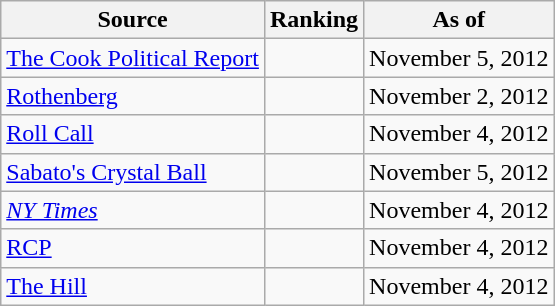<table class="wikitable" style="text-align:center">
<tr>
<th>Source</th>
<th>Ranking</th>
<th>As of</th>
</tr>
<tr>
<td align=left><a href='#'>The Cook Political Report</a></td>
<td></td>
<td>November 5, 2012</td>
</tr>
<tr>
<td align=left><a href='#'>Rothenberg</a></td>
<td></td>
<td>November 2, 2012</td>
</tr>
<tr>
<td align=left><a href='#'>Roll Call</a></td>
<td></td>
<td>November 4, 2012</td>
</tr>
<tr>
<td align=left><a href='#'>Sabato's Crystal Ball</a></td>
<td></td>
<td>November 5, 2012</td>
</tr>
<tr>
<td align=left><a href='#'><em>NY Times</em></a></td>
<td></td>
<td>November 4, 2012</td>
</tr>
<tr>
<td align="left"><a href='#'>RCP</a></td>
<td></td>
<td>November 4, 2012</td>
</tr>
<tr>
<td align=left><a href='#'>The Hill</a></td>
<td></td>
<td>November 4, 2012</td>
</tr>
</table>
